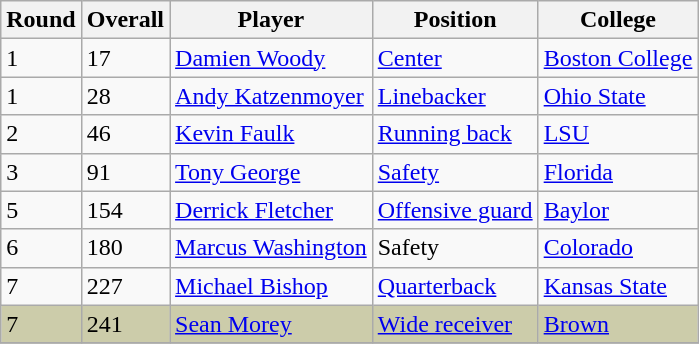<table class="wikitable" align="center">
<tr>
<th>Round</th>
<th>Overall</th>
<th>Player</th>
<th>Position</th>
<th>College</th>
</tr>
<tr>
<td>1</td>
<td>17</td>
<td><a href='#'>Damien Woody</a></td>
<td><a href='#'>Center</a></td>
<td><a href='#'>Boston College</a></td>
</tr>
<tr>
<td>1</td>
<td>28</td>
<td><a href='#'>Andy Katzenmoyer</a></td>
<td><a href='#'>Linebacker</a></td>
<td><a href='#'>Ohio State</a></td>
</tr>
<tr>
<td>2</td>
<td>46</td>
<td><a href='#'>Kevin Faulk</a></td>
<td><a href='#'>Running back</a></td>
<td><a href='#'>LSU</a></td>
</tr>
<tr>
<td>3</td>
<td>91</td>
<td><a href='#'>Tony George</a></td>
<td><a href='#'>Safety</a></td>
<td><a href='#'>Florida</a></td>
</tr>
<tr>
<td>5</td>
<td>154</td>
<td><a href='#'>Derrick Fletcher</a></td>
<td><a href='#'>Offensive guard</a></td>
<td><a href='#'>Baylor</a></td>
</tr>
<tr>
<td>6</td>
<td>180</td>
<td><a href='#'>Marcus Washington</a></td>
<td>Safety</td>
<td><a href='#'>Colorado</a></td>
</tr>
<tr>
<td>7</td>
<td>227</td>
<td><a href='#'>Michael Bishop</a></td>
<td><a href='#'>Quarterback</a></td>
<td><a href='#'>Kansas State</a></td>
</tr>
<tr bgcolor=#ccccaa |>
<td>7</td>
<td>241</td>
<td><a href='#'>Sean Morey</a></td>
<td><a href='#'>Wide receiver</a></td>
<td><a href='#'>Brown</a></td>
</tr>
<tr>
</tr>
</table>
